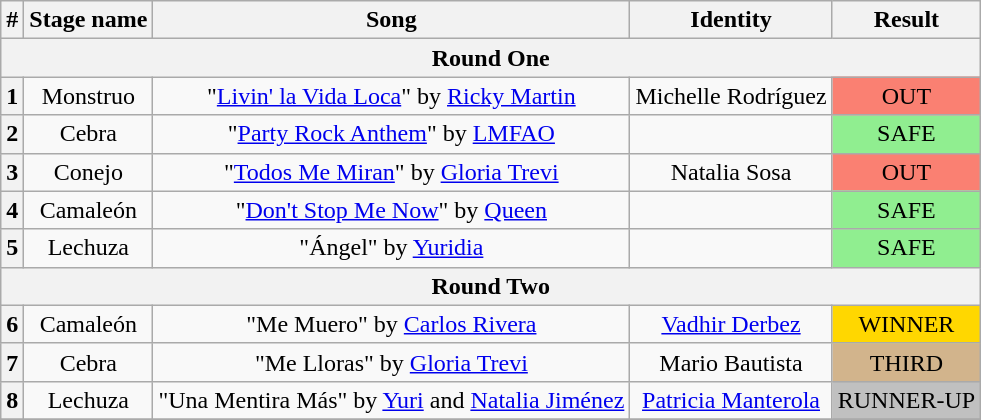<table class="wikitable plainrowheaders" style="text-align: center;">
<tr>
<th>#</th>
<th>Stage name</th>
<th>Song</th>
<th>Identity</th>
<th>Result</th>
</tr>
<tr>
<th colspan="5">Round One</th>
</tr>
<tr>
<th>1</th>
<td>Monstruo</td>
<td>"<a href='#'>Livin' la Vida Loca</a>" by <a href='#'>Ricky Martin</a></td>
<td>Michelle Rodríguez</td>
<td bgcolor=salmon>OUT</td>
</tr>
<tr>
<th>2</th>
<td>Cebra</td>
<td>"<a href='#'>Party Rock Anthem</a>" by <a href='#'>LMFAO</a></td>
<td></td>
<td bgcolor=lightgreen>SAFE</td>
</tr>
<tr>
<th>3</th>
<td>Conejo</td>
<td>"<a href='#'>Todos Me Miran</a>" by <a href='#'>Gloria Trevi</a></td>
<td>Natalia Sosa</td>
<td bgcolor=salmon>OUT</td>
</tr>
<tr>
<th>4</th>
<td>Camaleón</td>
<td>"<a href='#'>Don't Stop Me Now</a>" by <a href='#'>Queen</a></td>
<td></td>
<td bgcolor=lightgreen>SAFE</td>
</tr>
<tr>
<th>5</th>
<td>Lechuza</td>
<td>"Ángel" by <a href='#'>Yuridia</a></td>
<td></td>
<td bgcolor=lightgreen>SAFE</td>
</tr>
<tr>
<th colspan="5">Round Two</th>
</tr>
<tr>
<th>6</th>
<td>Camaleón</td>
<td>"Me Muero" by <a href='#'>Carlos Rivera</a></td>
<td><a href='#'>Vadhir Derbez</a></td>
<td bgcolor=gold>WINNER</td>
</tr>
<tr>
<th>7</th>
<td>Cebra</td>
<td>"Me Lloras" by <a href='#'>Gloria Trevi</a></td>
<td>Mario Bautista</td>
<td bgcolor=tan>THIRD</td>
</tr>
<tr>
<th>8</th>
<td>Lechuza</td>
<td>"Una Mentira Más" by <a href='#'>Yuri</a> and <a href='#'>Natalia Jiménez</a></td>
<td><a href='#'>Patricia Manterola</a></td>
<td bgcolor=silver>RUNNER-UP</td>
</tr>
<tr>
</tr>
</table>
